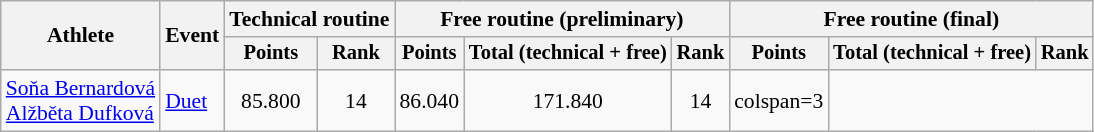<table class="wikitable" style="font-size:90%">
<tr>
<th rowspan="2">Athlete</th>
<th rowspan="2">Event</th>
<th colspan=2>Technical routine</th>
<th colspan=3>Free routine (preliminary)</th>
<th colspan=3>Free routine (final)</th>
</tr>
<tr style="font-size:95%">
<th>Points</th>
<th>Rank</th>
<th>Points</th>
<th>Total (technical + free)</th>
<th>Rank</th>
<th>Points</th>
<th>Total (technical + free)</th>
<th>Rank</th>
</tr>
<tr align=center>
<td align=left><a href='#'>Soňa Bernardová</a><br><a href='#'>Alžběta Dufková</a></td>
<td align=left><a href='#'>Duet</a></td>
<td>85.800</td>
<td>14</td>
<td>86.040</td>
<td>171.840</td>
<td>14</td>
<td>colspan=3 </td>
</tr>
</table>
